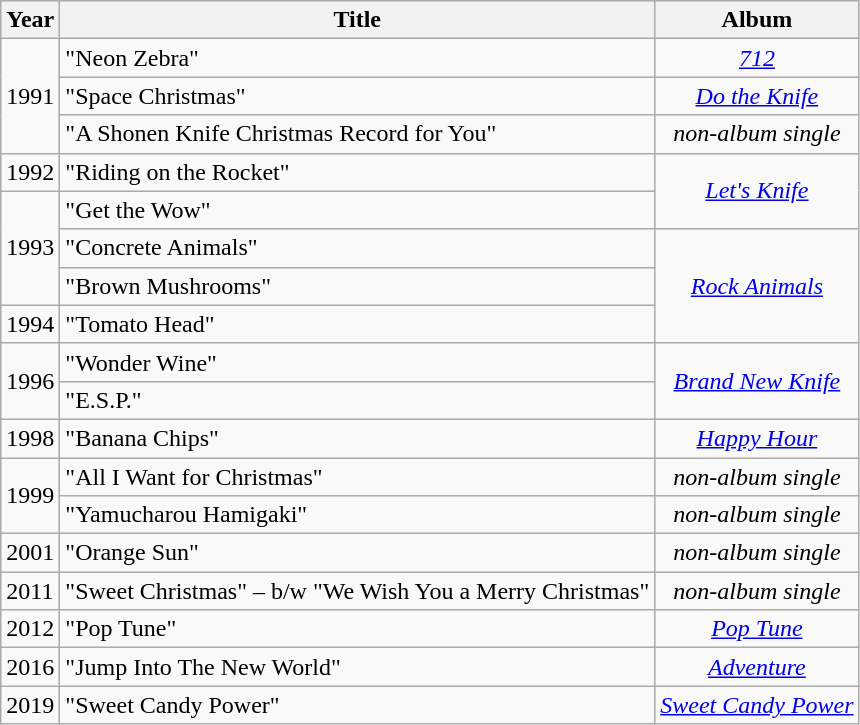<table class="wikitable">
<tr>
<th rowspan="1">Year</th>
<th rowspan="1">Title</th>
<th rowspan="1">Album</th>
</tr>
<tr>
<td rowspan="3">1991</td>
<td>"Neon Zebra"</td>
<td style="text-align:center"><em><a href='#'>712</a></em></td>
</tr>
<tr>
<td>"Space Christmas"</td>
<td style="text-align:center"><em><a href='#'>Do the Knife</a></em></td>
</tr>
<tr>
<td>"A Shonen Knife Christmas Record for You"</td>
<td style="text-align:center"><em>non-album single</em></td>
</tr>
<tr>
<td>1992</td>
<td>"Riding on the Rocket"</td>
<td rowspan="2" style="text-align:center"><em><a href='#'>Let's Knife</a></em></td>
</tr>
<tr>
<td rowspan="3">1993</td>
<td>"Get the Wow"</td>
</tr>
<tr>
<td>"Concrete Animals"</td>
<td rowspan="3" style="text-align:center"><em><a href='#'>Rock Animals</a></em></td>
</tr>
<tr>
<td>"Brown Mushrooms"</td>
</tr>
<tr>
<td>1994</td>
<td>"Tomato Head"</td>
</tr>
<tr>
<td rowspan="2">1996</td>
<td>"Wonder Wine"</td>
<td rowspan="2" style="text-align:center"><em><a href='#'>Brand New Knife</a></em></td>
</tr>
<tr>
<td>"E.S.P."</td>
</tr>
<tr>
<td>1998</td>
<td>"Banana Chips"</td>
<td style="text-align:center"><em><a href='#'>Happy Hour</a></em></td>
</tr>
<tr>
<td rowspan="2">1999</td>
<td>"All I Want for Christmas"</td>
<td style="text-align:center"><em>non-album single</em></td>
</tr>
<tr>
<td>"Yamucharou Hamigaki"</td>
<td style="text-align:center"><em>non-album single</em></td>
</tr>
<tr>
<td>2001</td>
<td>"Orange Sun"</td>
<td style="text-align:center"><em>non-album single</em></td>
</tr>
<tr>
<td>2011</td>
<td>"Sweet Christmas" –  b/w "We Wish You a Merry Christmas"</td>
<td style="text-align:center"><em>non-album single</em></td>
</tr>
<tr>
<td>2012</td>
<td>"Pop Tune"</td>
<td style="text-align:center"><em><a href='#'>Pop Tune</a></em></td>
</tr>
<tr>
<td>2016</td>
<td>"Jump Into The New World"</td>
<td style="text-align:center"><em><a href='#'>Adventure</a></em></td>
</tr>
<tr>
<td>2019</td>
<td>"Sweet Candy Power"</td>
<td style="text-align:center"><em><a href='#'>Sweet Candy Power</a></em></td>
</tr>
</table>
